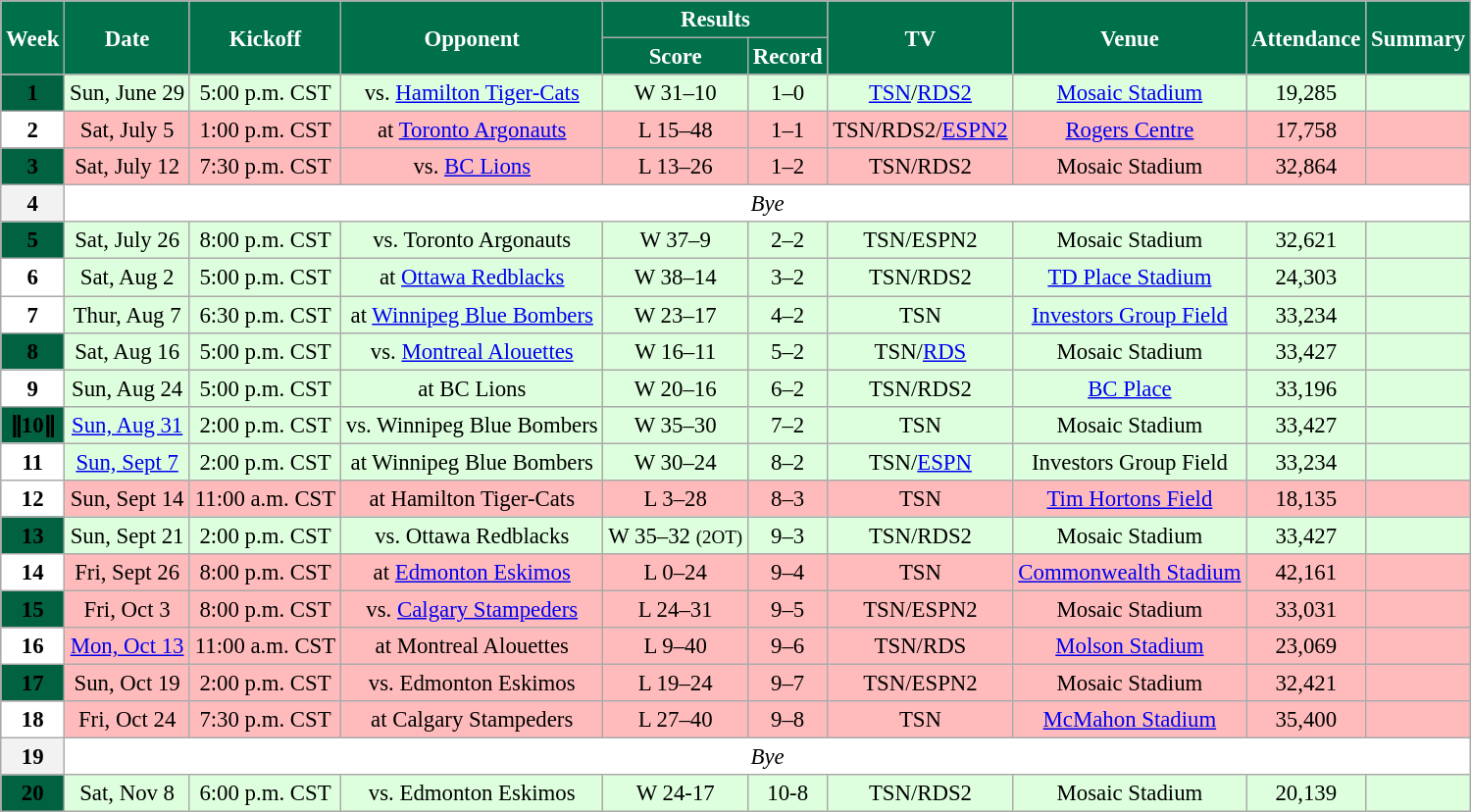<table class="wikitable" style="font-size: 95%;">
<tr>
<th style="background:#00704A;color:White;" rowspan=2>Week</th>
<th style="background:#00704A;color:White;" rowspan=2>Date</th>
<th style="background:#00704A;color:White;" rowspan=2>Kickoff</th>
<th style="background:#00704A;color:White;" rowspan=2>Opponent</th>
<th style="background:#00704A;color:White;" colspan=2>Results</th>
<th style="background:#00704A;color:White;" rowspan=2>TV</th>
<th style="background:#00704A;color:White;" rowspan=2>Venue</th>
<th style="background:#00704A;color:White;" rowspan=2>Attendance</th>
<th style="background:#00704A;color:White;" rowspan=2>Summary</th>
</tr>
<tr>
<th style="background:#00704A;color:White;">Score</th>
<th style="background:#00704A;color:White;">Record</th>
</tr>
<tr align="center" bgcolor="#ddffdd">
<th style="text-align:center; background:#006241;"><span><strong>1</strong></span></th>
<td align="center">Sun, June 29</td>
<td align="center">5:00 p.m. CST</td>
<td align="center">vs. <a href='#'>Hamilton Tiger-Cats</a></td>
<td align="center">W 31–10</td>
<td align="center">1–0</td>
<td align="center"><a href='#'>TSN</a>/<a href='#'>RDS2</a></td>
<td align="center"><a href='#'>Mosaic Stadium</a></td>
<td align="center">19,285</td>
<td align="center"></td>
</tr>
<tr align="center" bgcolor="#ffbbbb">
<th style="text-align:center; background:white;"><span><strong>2</strong></span></th>
<td align="center">Sat, July 5</td>
<td align="center">1:00 p.m. CST</td>
<td align="center">at <a href='#'>Toronto Argonauts</a></td>
<td align="center">L 15–48</td>
<td align="center">1–1</td>
<td align="center">TSN/RDS2/<a href='#'>ESPN2</a></td>
<td align="center"><a href='#'>Rogers Centre</a></td>
<td align="center">17,758</td>
<td align="center"></td>
</tr>
<tr align="center" bgcolor="#ffbbbb">
<th style="text-align:center; background:#006241;"><span><strong>3</strong></span></th>
<td align="center">Sat, July 12</td>
<td align="center">7:30 p.m. CST</td>
<td align="center">vs. <a href='#'>BC Lions</a></td>
<td align="center">L 13–26</td>
<td align="center">1–2</td>
<td align="center">TSN/RDS2</td>
<td align="center">Mosaic Stadium</td>
<td align="center">32,864</td>
<td align="center"></td>
</tr>
<tr align="center" bgcolor="#ffffff">
<th align="center"><strong>4</strong></th>
<td colspan=9 align="center" valign="middle"><em>Bye</em></td>
</tr>
<tr align="center" bgcolor="#ddffdd">
<th style="text-align:center; background:#006241;"><span><strong>5</strong></span></th>
<td align="center">Sat, July 26</td>
<td align="center">8:00 p.m. CST</td>
<td align="center">vs. Toronto Argonauts</td>
<td align="center">W 37–9</td>
<td align="center">2–2</td>
<td align="center">TSN/ESPN2</td>
<td align="center">Mosaic Stadium</td>
<td align="center">32,621</td>
<td align="center"></td>
</tr>
<tr align="center" bgcolor="#ddffdd">
<th style="text-align:center; background:white;"><span><strong>6</strong></span></th>
<td align="center">Sat, Aug 2</td>
<td align="center">5:00 p.m. CST</td>
<td align="center">at <a href='#'>Ottawa Redblacks</a></td>
<td align="center">W 38–14</td>
<td align="center">3–2</td>
<td align="center">TSN/RDS2</td>
<td align="center"><a href='#'>TD Place Stadium</a></td>
<td align="center">24,303</td>
<td align="center"></td>
</tr>
<tr align="center" bgcolor="#ddffdd">
<th style="text-align:center; background:white;"><span><strong>7</strong></span></th>
<td align="center">Thur, Aug 7</td>
<td align="center">6:30 p.m. CST</td>
<td align="center">at <a href='#'>Winnipeg Blue Bombers</a></td>
<td align="center">W 23–17</td>
<td align="center">4–2</td>
<td align="center">TSN</td>
<td align="center"><a href='#'>Investors Group Field</a></td>
<td align="center">33,234</td>
<td align="center"></td>
</tr>
<tr align="center" bgcolor="#ddffdd">
<th style="text-align:center; background:#006241;"><span><strong>8</strong></span></th>
<td align="center">Sat, Aug 16</td>
<td align="center">5:00 p.m. CST</td>
<td align="center">vs. <a href='#'>Montreal Alouettes</a></td>
<td align="center">W 16–11</td>
<td align="center">5–2</td>
<td align="center">TSN/<a href='#'>RDS</a></td>
<td align="center">Mosaic Stadium</td>
<td align="center">33,427</td>
<td align="center"></td>
</tr>
<tr align="center" bgcolor="#ddffdd">
<th style="text-align:center; background:white;"><span><strong>9</strong></span></th>
<td align="center">Sun, Aug 24</td>
<td align="center">5:00 p.m. CST</td>
<td align="center">at BC Lions</td>
<td align="center">W 20–16</td>
<td align="center">6–2</td>
<td align="center">TSN/RDS2</td>
<td align="center"><a href='#'>BC Place</a></td>
<td align="center">33,196</td>
<td align="center"></td>
</tr>
<tr align="center" bgcolor="#ddffdd">
<th style="text-align:center; background:#006241;"><span><strong>ǁ10ǁ</strong></span></th>
<td align="center"><a href='#'>Sun, Aug 31</a></td>
<td align="center">2:00 p.m. CST</td>
<td align="center">vs. Winnipeg Blue Bombers</td>
<td align="center">W 35–30</td>
<td align="center">7–2</td>
<td align="center">TSN</td>
<td align="center">Mosaic Stadium</td>
<td align="center">33,427</td>
<td align="center"></td>
</tr>
<tr align="center" bgcolor="#ddffdd">
<th style="text-align:center; background:white;"><span><strong>11</strong></span></th>
<td align="center"><a href='#'>Sun, Sept 7</a></td>
<td align="center">2:00 p.m. CST</td>
<td align="center">at Winnipeg Blue Bombers</td>
<td align="center">W 30–24</td>
<td align="center">8–2</td>
<td align="center">TSN/<a href='#'>ESPN</a></td>
<td align="center">Investors Group Field</td>
<td align="center">33,234</td>
<td align="center"></td>
</tr>
<tr align="center" bgcolor="#ffbbbb">
<th style="text-align:center; background:white;"><span><strong>12</strong></span></th>
<td align="center">Sun, Sept 14</td>
<td align="center">11:00 a.m. CST</td>
<td align="center">at Hamilton Tiger-Cats</td>
<td align="center">L 3–28</td>
<td align="center">8–3</td>
<td align="center">TSN</td>
<td align="center"><a href='#'>Tim Hortons Field</a></td>
<td align="center">18,135</td>
<td align="center"></td>
</tr>
<tr align="center" bgcolor="#ddffdd">
<th style="text-align:center; background:#006241;"><span><strong>13</strong></span></th>
<td align="center">Sun, Sept 21</td>
<td align="center">2:00 p.m. CST</td>
<td align="center">vs. Ottawa Redblacks</td>
<td align="center">W 35–32 <small>(2OT)</small></td>
<td align="center">9–3</td>
<td align="center">TSN/RDS2</td>
<td align="center">Mosaic Stadium</td>
<td align="center">33,427</td>
<td align="center"></td>
</tr>
<tr align="center" bgcolor="#ffbbbb">
<th style="text-align:center; background:white;"><span><strong>14</strong></span></th>
<td align="center">Fri, Sept 26</td>
<td align="center">8:00 p.m. CST</td>
<td align="center">at <a href='#'>Edmonton Eskimos</a></td>
<td align="center">L 0–24</td>
<td align="center">9–4</td>
<td align="center">TSN</td>
<td align="center"><a href='#'>Commonwealth Stadium</a></td>
<td align="center">42,161</td>
<td align="center"></td>
</tr>
<tr align="center" bgcolor="#ffbbbb">
<th style="text-align:center; background:#006241;"><span><strong>15</strong></span></th>
<td align="center">Fri, Oct 3</td>
<td align="center">8:00 p.m. CST</td>
<td align="center">vs. <a href='#'>Calgary Stampeders</a></td>
<td align="center">L 24–31</td>
<td align="center">9–5</td>
<td align="center">TSN/ESPN2</td>
<td align="center">Mosaic Stadium</td>
<td align="center">33,031</td>
<td align="center"></td>
</tr>
<tr align="center" bgcolor="#ffbbbb">
<th style="text-align:center; background:white;"><span><strong>16</strong></span></th>
<td align="center"><a href='#'>Mon, Oct 13</a></td>
<td align="center">11:00 a.m. CST</td>
<td align="center">at Montreal Alouettes</td>
<td align="center">L 9–40</td>
<td align="center">9–6</td>
<td align="center">TSN/RDS</td>
<td align="center"><a href='#'>Molson Stadium</a></td>
<td align="center">23,069</td>
<td align="center"></td>
</tr>
<tr align="center" bgcolor="#ffbbbb">
<th style="text-align:center; background:#006241;"><span><strong>17</strong></span></th>
<td align="center">Sun, Oct 19</td>
<td align="center">2:00 p.m. CST</td>
<td align="center">vs. Edmonton Eskimos</td>
<td align="center">L 19–24</td>
<td align="center">9–7</td>
<td align="center">TSN/ESPN2</td>
<td align="center">Mosaic Stadium</td>
<td align="center">32,421</td>
<td align="center"></td>
</tr>
<tr align="center" bgcolor="#ffbbbb">
<th style="text-align:center; background:white;"><span><strong>18</strong></span></th>
<td align="center">Fri, Oct 24</td>
<td align="center">7:30 p.m. CST</td>
<td align="center">at Calgary Stampeders</td>
<td align="center">L 27–40</td>
<td align="center">9–8</td>
<td align="center">TSN</td>
<td align="center"><a href='#'>McMahon Stadium</a></td>
<td align="center">35,400</td>
<td align="center"></td>
</tr>
<tr align="center" bgcolor="#ffffff">
<th align="center"><strong>19</strong></th>
<td colspan=9 align="center" valign="middle"><em>Bye</em></td>
</tr>
<tr align="center" bgcolor="#ddffdd">
<th style="text-align:center; background:#006241;"><span><strong>20</strong></span></th>
<td align="center">Sat, Nov 8</td>
<td align="center">6:00 p.m. CST</td>
<td align="center">vs. Edmonton Eskimos</td>
<td align="center">W 24-17</td>
<td align="center">10-8</td>
<td align="center">TSN/RDS2</td>
<td align="center">Mosaic Stadium</td>
<td align="center">20,139</td>
<td align="center"></td>
</tr>
</table>
